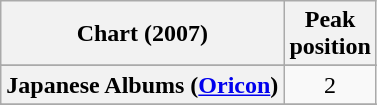<table class="wikitable plainrowheaders sortable" style="text-align:center;">
<tr>
<th>Chart (2007)</th>
<th>Peak<br>position</th>
</tr>
<tr>
</tr>
<tr>
</tr>
<tr>
</tr>
<tr>
</tr>
<tr>
</tr>
<tr>
</tr>
<tr>
</tr>
<tr>
</tr>
<tr>
<th scope="row">Japanese Albums (<a href='#'>Oricon</a>)</th>
<td align="center">2</td>
</tr>
<tr>
</tr>
<tr>
</tr>
<tr>
</tr>
<tr>
</tr>
<tr>
</tr>
<tr>
</tr>
<tr>
</tr>
<tr>
</tr>
</table>
